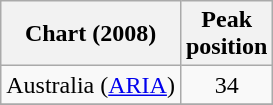<table class="wikitable sortable" border="1">
<tr>
<th>Chart (2008)</th>
<th>Peak<br>position</th>
</tr>
<tr>
<td>Australia (<a href='#'>ARIA</a>)</td>
<td align="center">34</td>
</tr>
<tr>
</tr>
</table>
